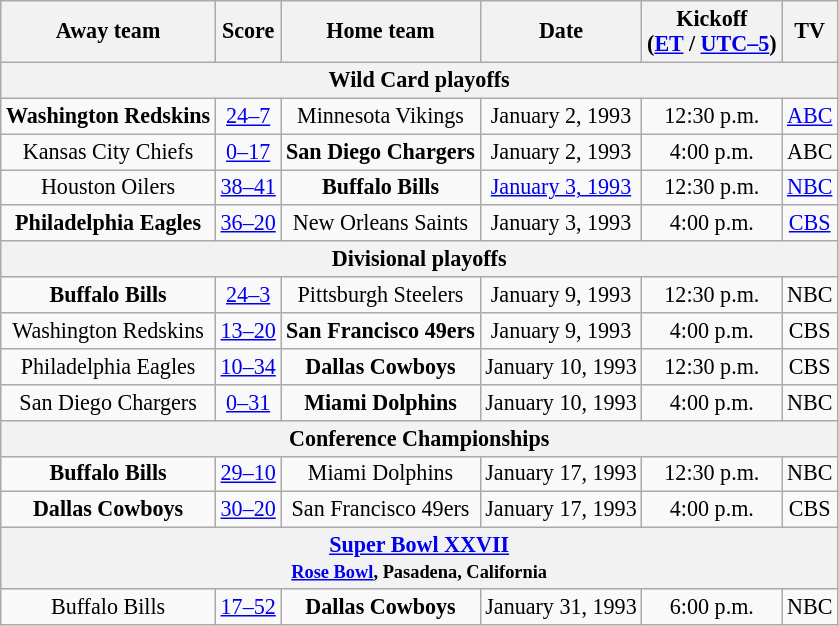<table class="wikitable" style="font-size:92%; text-align:center;">
<tr>
<th>Away team</th>
<th>Score</th>
<th>Home team</th>
<th>Date</th>
<th>Kickoff<br>(<a href='#'>ET</a> / <a href='#'>UTC–5</a>)</th>
<th>TV</th>
</tr>
<tr>
<th colspan="6">Wild Card playoffs</th>
</tr>
<tr>
<td><strong>Washington Redskins</strong></td>
<td><a href='#'>24–7</a></td>
<td>Minnesota Vikings</td>
<td>January 2, 1993</td>
<td>12:30 p.m.</td>
<td><a href='#'>ABC</a></td>
</tr>
<tr>
<td>Kansas City Chiefs</td>
<td><a href='#'>0–17</a></td>
<td><strong>San Diego Chargers</strong></td>
<td>January 2, 1993</td>
<td>4:00 p.m.</td>
<td>ABC</td>
</tr>
<tr>
<td>Houston Oilers</td>
<td><a href='#'>38–41 </a></td>
<td><strong>Buffalo Bills</strong></td>
<td><a href='#'>January 3, 1993</a></td>
<td>12:30 p.m.</td>
<td><a href='#'>NBC</a></td>
</tr>
<tr>
<td><strong>Philadelphia Eagles</strong></td>
<td><a href='#'>36–20</a></td>
<td>New Orleans Saints</td>
<td>January 3, 1993</td>
<td>4:00 p.m.</td>
<td><a href='#'>CBS</a></td>
</tr>
<tr>
<th colspan="6">Divisional playoffs</th>
</tr>
<tr>
<td><strong>Buffalo Bills</strong></td>
<td><a href='#'>24–3</a></td>
<td>Pittsburgh Steelers</td>
<td>January 9, 1993</td>
<td>12:30 p.m.</td>
<td>NBC</td>
</tr>
<tr>
<td>Washington Redskins</td>
<td><a href='#'>13–20</a></td>
<td><strong>San Francisco 49ers</strong></td>
<td>January 9, 1993</td>
<td>4:00 p.m.</td>
<td>CBS</td>
</tr>
<tr>
<td>Philadelphia Eagles</td>
<td><a href='#'>10–34</a></td>
<td><strong>Dallas Cowboys</strong></td>
<td>January 10, 1993</td>
<td>12:30 p.m.</td>
<td>CBS</td>
</tr>
<tr>
<td>San Diego Chargers</td>
<td><a href='#'>0–31</a></td>
<td><strong>Miami Dolphins</strong></td>
<td>January 10, 1993</td>
<td>4:00 p.m.</td>
<td>NBC</td>
</tr>
<tr>
<th colspan="6">Conference Championships</th>
</tr>
<tr>
<td><strong>Buffalo Bills</strong></td>
<td><a href='#'>29–10</a></td>
<td>Miami Dolphins</td>
<td>January 17, 1993</td>
<td>12:30 p.m.</td>
<td>NBC</td>
</tr>
<tr>
<td><strong>Dallas Cowboys</strong></td>
<td><a href='#'>30–20</a></td>
<td>San Francisco 49ers</td>
<td>January 17, 1993</td>
<td>4:00 p.m.</td>
<td>CBS</td>
</tr>
<tr>
<th colspan="6"><a href='#'>Super Bowl XXVII</a><br><small><a href='#'>Rose Bowl</a>, Pasadena, California</small></th>
</tr>
<tr>
<td>Buffalo Bills</td>
<td><a href='#'>17–52</a></td>
<td><strong>Dallas Cowboys</strong></td>
<td>January 31, 1993</td>
<td>6:00 p.m.</td>
<td>NBC</td>
</tr>
</table>
